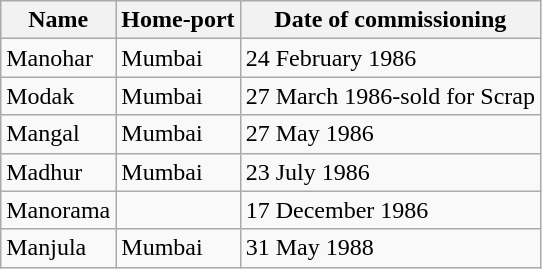<table class="wikitable">
<tr>
<th>Name</th>
<th>Home-port</th>
<th>Date of commissioning</th>
</tr>
<tr>
<td>Manohar</td>
<td>Mumbai</td>
<td>24 February 1986</td>
</tr>
<tr>
<td>Modak</td>
<td>Mumbai</td>
<td>27 March 1986-sold for Scrap</td>
</tr>
<tr>
<td>Mangal</td>
<td>Mumbai</td>
<td>27 May 1986</td>
</tr>
<tr>
<td>Madhur</td>
<td>Mumbai</td>
<td>23 July 1986</td>
</tr>
<tr>
<td>Manorama</td>
<td></td>
<td>17 December 1986</td>
</tr>
<tr>
<td>Manjula</td>
<td>Mumbai</td>
<td>31 May 1988</td>
</tr>
</table>
